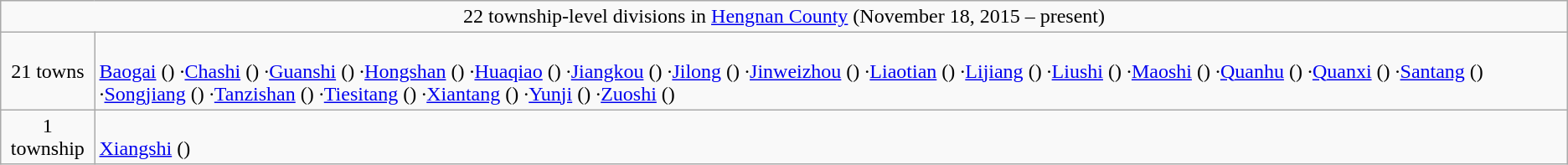<table class="wikitable">
<tr>
<td style="text-align:center;" colspan="2">22 township-level divisions in <a href='#'>Hengnan County</a> (November 18, 2015 – present)</td>
</tr>
<tr align=left>
<td align=center>21 towns</td>
<td><br><a href='#'>Baogai</a> ()
·<a href='#'>Chashi</a> ()
·<a href='#'>Guanshi</a> ()
·<a href='#'>Hongshan</a> ()
·<a href='#'>Huaqiao</a> ()
·<a href='#'>Jiangkou</a> ()
·<a href='#'>Jilong</a> ()
·<a href='#'>Jinweizhou</a> ()
·<a href='#'>Liaotian</a> ()
·<a href='#'>Lijiang</a> ()
·<a href='#'>Liushi</a> ()
·<a href='#'>Maoshi</a> ()
·<a href='#'>Quanhu</a> ()
·<a href='#'>Quanxi</a> ()
·<a href='#'>Santang</a> ()
·<a href='#'>Songjiang</a> ()
·<a href='#'>Tanzishan</a> ()
·<a href='#'>Tiesitang</a> ()
·<a href='#'>Xiantang</a> ()
·<a href='#'>Yunji</a> ()
·<a href='#'>Zuoshi</a> ()</td>
</tr>
<tr align=left>
<td align=center>1 township</td>
<td><br><a href='#'>Xiangshi</a> ()</td>
</tr>
</table>
